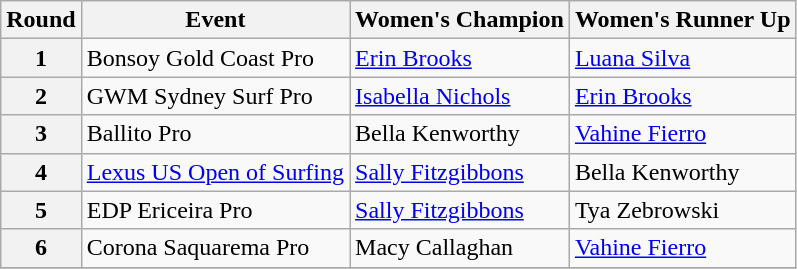<table class="wikitable">
<tr>
<th>Round</th>
<th>Event</th>
<th>Women's Champion</th>
<th>Women's Runner Up</th>
</tr>
<tr>
<th>1</th>
<td> Bonsoy Gold Coast Pro</td>
<td> <a href='#'>Erin Brooks</a></td>
<td> <a href='#'>Luana Silva</a></td>
</tr>
<tr>
<th>2</th>
<td> GWM Sydney Surf Pro</td>
<td> <a href='#'>Isabella Nichols</a></td>
<td> <a href='#'>Erin Brooks</a></td>
</tr>
<tr>
<th>3</th>
<td> Ballito Pro</td>
<td> Bella Kenworthy</td>
<td> <a href='#'>Vahine Fierro</a></td>
</tr>
<tr>
<th>4</th>
<td> <a href='#'>Lexus US Open of Surfing</a></td>
<td> <a href='#'>Sally Fitzgibbons</a></td>
<td> Bella Kenworthy</td>
</tr>
<tr>
<th>5</th>
<td> EDP Ericeira Pro</td>
<td> <a href='#'>Sally Fitzgibbons</a></td>
<td> Tya Zebrowski</td>
</tr>
<tr>
<th>6</th>
<td> Corona Saquarema Pro</td>
<td> Macy Callaghan</td>
<td> <a href='#'>Vahine Fierro</a></td>
</tr>
<tr>
</tr>
</table>
